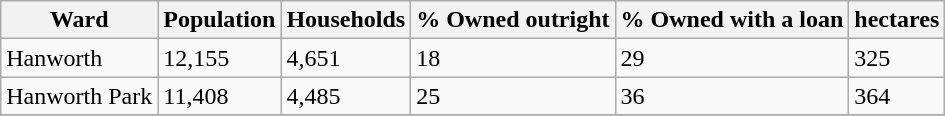<table class="wikitable">
<tr>
<th>Ward</th>
<th>Population</th>
<th>Households</th>
<th>% Owned outright</th>
<th>% Owned with a loan</th>
<th>hectares</th>
</tr>
<tr>
<td>Hanworth</td>
<td>12,155</td>
<td>4,651</td>
<td>18</td>
<td>29</td>
<td>325</td>
</tr>
<tr>
<td>Hanworth Park</td>
<td>11,408</td>
<td>4,485</td>
<td>25</td>
<td>36</td>
<td>364</td>
</tr>
<tr>
</tr>
</table>
